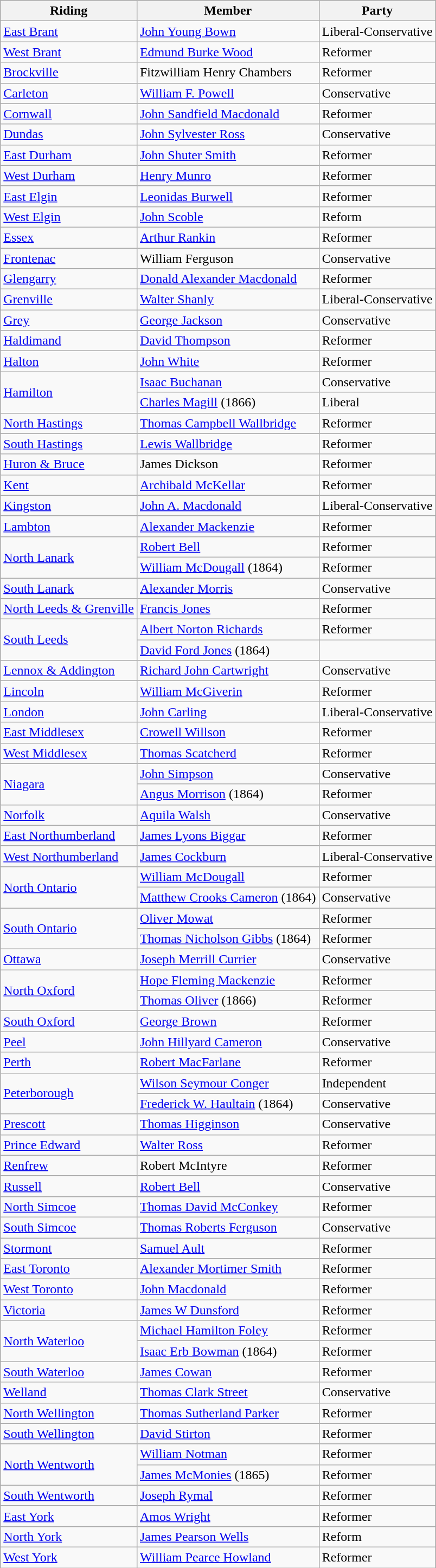<table class="wikitable">
<tr>
<th>Riding</th>
<th>Member</th>
<th>Party</th>
</tr>
<tr>
<td><a href='#'>East Brant</a></td>
<td><a href='#'>John Young Bown</a></td>
<td>Liberal-Conservative</td>
</tr>
<tr>
<td><a href='#'>West Brant</a></td>
<td><a href='#'>Edmund Burke Wood</a></td>
<td>Reformer</td>
</tr>
<tr>
<td><a href='#'>Brockville</a></td>
<td>Fitzwilliam Henry Chambers</td>
<td>Reformer</td>
</tr>
<tr>
<td><a href='#'>Carleton</a></td>
<td><a href='#'>William F. Powell</a></td>
<td>Conservative</td>
</tr>
<tr>
<td><a href='#'>Cornwall</a></td>
<td><a href='#'>John Sandfield Macdonald</a></td>
<td>Reformer</td>
</tr>
<tr>
<td><a href='#'>Dundas</a></td>
<td><a href='#'>John Sylvester Ross</a></td>
<td>Conservative</td>
</tr>
<tr>
<td><a href='#'>East Durham</a></td>
<td><a href='#'>John Shuter Smith</a></td>
<td>Reformer</td>
</tr>
<tr>
<td><a href='#'>West Durham</a></td>
<td><a href='#'>Henry Munro</a></td>
<td>Reformer</td>
</tr>
<tr>
<td><a href='#'>East Elgin</a></td>
<td><a href='#'>Leonidas Burwell</a></td>
<td>Reformer</td>
</tr>
<tr>
<td><a href='#'>West Elgin</a></td>
<td><a href='#'>John Scoble</a></td>
<td>Reform</td>
</tr>
<tr>
<td><a href='#'>Essex</a></td>
<td><a href='#'>Arthur Rankin</a></td>
<td>Reformer</td>
</tr>
<tr>
<td><a href='#'>Frontenac</a></td>
<td>William Ferguson</td>
<td>Conservative</td>
</tr>
<tr>
<td><a href='#'>Glengarry</a></td>
<td><a href='#'>Donald Alexander Macdonald</a></td>
<td>Reformer</td>
</tr>
<tr>
<td><a href='#'>Grenville</a></td>
<td><a href='#'>Walter Shanly</a></td>
<td>Liberal-Conservative</td>
</tr>
<tr>
<td><a href='#'>Grey</a></td>
<td><a href='#'>George Jackson</a></td>
<td>Conservative</td>
</tr>
<tr>
<td><a href='#'>Haldimand</a></td>
<td><a href='#'>David Thompson</a></td>
<td>Reformer</td>
</tr>
<tr>
<td><a href='#'>Halton</a></td>
<td><a href='#'>John White</a></td>
<td>Reformer</td>
</tr>
<tr>
<td rowspan=2><a href='#'>Hamilton</a></td>
<td><a href='#'>Isaac Buchanan</a></td>
<td>Conservative</td>
</tr>
<tr>
<td><a href='#'>Charles Magill</a> (1866)</td>
<td>Liberal</td>
</tr>
<tr>
<td><a href='#'>North Hastings</a></td>
<td><a href='#'>Thomas Campbell Wallbridge</a></td>
<td>Reformer</td>
</tr>
<tr>
<td><a href='#'>South Hastings</a></td>
<td><a href='#'>Lewis Wallbridge</a></td>
<td>Reformer</td>
</tr>
<tr>
<td><a href='#'>Huron & Bruce</a></td>
<td>James Dickson</td>
<td>Reformer</td>
</tr>
<tr>
<td><a href='#'>Kent</a></td>
<td><a href='#'>Archibald McKellar</a></td>
<td>Reformer</td>
</tr>
<tr>
<td><a href='#'>Kingston</a></td>
<td><a href='#'>John A. Macdonald</a></td>
<td>Liberal-Conservative</td>
</tr>
<tr>
<td><a href='#'>Lambton</a></td>
<td><a href='#'>Alexander Mackenzie</a></td>
<td>Reformer</td>
</tr>
<tr>
<td rowspan=2><a href='#'>North Lanark</a></td>
<td><a href='#'>Robert Bell</a></td>
<td>Reformer</td>
</tr>
<tr>
<td><a href='#'>William McDougall</a> (1864)</td>
<td>Reformer</td>
</tr>
<tr>
<td><a href='#'>South Lanark</a></td>
<td><a href='#'>Alexander Morris</a></td>
<td>Conservative</td>
</tr>
<tr>
<td><a href='#'>North Leeds & Grenville</a></td>
<td><a href='#'>Francis Jones</a></td>
<td>Reformer</td>
</tr>
<tr>
<td rowspan=2><a href='#'>South Leeds</a></td>
<td><a href='#'>Albert Norton Richards</a></td>
<td>Reformer</td>
</tr>
<tr>
<td><a href='#'>David Ford Jones</a> (1864)</td>
<td></td>
</tr>
<tr>
<td><a href='#'>Lennox & Addington</a></td>
<td><a href='#'>Richard John Cartwright</a></td>
<td>Conservative</td>
</tr>
<tr>
<td><a href='#'>Lincoln</a></td>
<td><a href='#'>William McGiverin</a></td>
<td>Reformer</td>
</tr>
<tr>
<td><a href='#'>London</a></td>
<td><a href='#'>John Carling</a></td>
<td>Liberal-Conservative</td>
</tr>
<tr>
<td><a href='#'>East Middlesex</a></td>
<td><a href='#'>Crowell Willson</a></td>
<td>Reformer</td>
</tr>
<tr>
<td><a href='#'>West Middlesex</a></td>
<td><a href='#'>Thomas Scatcherd</a></td>
<td>Reformer</td>
</tr>
<tr>
<td rowspan=2><a href='#'>Niagara</a></td>
<td><a href='#'>John Simpson</a></td>
<td>Conservative</td>
</tr>
<tr>
<td><a href='#'>Angus Morrison</a> (1864)</td>
<td>Reformer</td>
</tr>
<tr>
<td><a href='#'>Norfolk</a></td>
<td><a href='#'>Aquila Walsh</a></td>
<td>Conservative</td>
</tr>
<tr>
<td><a href='#'>East Northumberland</a></td>
<td><a href='#'>James Lyons Biggar</a></td>
<td>Reformer</td>
</tr>
<tr>
<td><a href='#'>West Northumberland</a></td>
<td><a href='#'>James Cockburn</a></td>
<td>Liberal-Conservative</td>
</tr>
<tr>
<td rowspan=2><a href='#'>North Ontario</a></td>
<td><a href='#'>William McDougall</a></td>
<td>Reformer</td>
</tr>
<tr>
<td><a href='#'>Matthew Crooks Cameron</a> (1864)</td>
<td>Conservative</td>
</tr>
<tr>
<td rowspan=2><a href='#'>South Ontario</a></td>
<td><a href='#'>Oliver Mowat</a></td>
<td>Reformer</td>
</tr>
<tr>
<td><a href='#'>Thomas Nicholson Gibbs</a> (1864)</td>
<td>Reformer</td>
</tr>
<tr>
<td><a href='#'>Ottawa</a></td>
<td><a href='#'>Joseph Merrill Currier</a></td>
<td>Conservative</td>
</tr>
<tr>
<td rowspan=2><a href='#'>North Oxford</a></td>
<td><a href='#'>Hope Fleming Mackenzie</a></td>
<td>Reformer</td>
</tr>
<tr>
<td><a href='#'>Thomas Oliver</a> (1866)</td>
<td>Reformer</td>
</tr>
<tr>
<td><a href='#'>South Oxford</a></td>
<td><a href='#'>George Brown</a></td>
<td>Reformer</td>
</tr>
<tr>
<td><a href='#'>Peel</a></td>
<td><a href='#'>John Hillyard Cameron</a></td>
<td>Conservative</td>
</tr>
<tr>
<td><a href='#'>Perth</a></td>
<td><a href='#'>Robert MacFarlane</a></td>
<td>Reformer</td>
</tr>
<tr>
<td rowspan=2><a href='#'>Peterborough</a></td>
<td><a href='#'>Wilson Seymour Conger</a></td>
<td>Independent</td>
</tr>
<tr>
<td><a href='#'>Frederick W. Haultain</a> (1864)</td>
<td>Conservative</td>
</tr>
<tr>
<td><a href='#'>Prescott</a></td>
<td><a href='#'>Thomas Higginson</a></td>
<td>Conservative</td>
</tr>
<tr>
<td><a href='#'>Prince Edward</a></td>
<td><a href='#'>Walter Ross</a></td>
<td>Reformer</td>
</tr>
<tr>
<td><a href='#'>Renfrew</a></td>
<td>Robert McIntyre</td>
<td>Reformer</td>
</tr>
<tr>
<td><a href='#'>Russell</a></td>
<td><a href='#'>Robert Bell</a></td>
<td>Conservative</td>
</tr>
<tr>
<td><a href='#'>North Simcoe</a></td>
<td><a href='#'>Thomas David McConkey</a></td>
<td>Reformer</td>
</tr>
<tr>
<td><a href='#'>South Simcoe</a></td>
<td><a href='#'>Thomas Roberts Ferguson</a></td>
<td>Conservative</td>
</tr>
<tr>
<td><a href='#'>Stormont</a></td>
<td><a href='#'>Samuel Ault</a></td>
<td>Reformer</td>
</tr>
<tr>
<td><a href='#'>East Toronto</a></td>
<td><a href='#'>Alexander Mortimer Smith</a></td>
<td>Reformer</td>
</tr>
<tr>
<td><a href='#'>West Toronto</a></td>
<td><a href='#'>John Macdonald</a></td>
<td>Reformer</td>
</tr>
<tr>
<td><a href='#'>Victoria</a></td>
<td><a href='#'>James W Dunsford</a></td>
<td>Reformer</td>
</tr>
<tr>
<td rowspan=2><a href='#'>North Waterloo</a></td>
<td><a href='#'>Michael Hamilton Foley</a></td>
<td>Reformer</td>
</tr>
<tr>
<td><a href='#'>Isaac Erb Bowman</a> (1864)</td>
<td>Reformer</td>
</tr>
<tr>
<td><a href='#'>South Waterloo</a></td>
<td><a href='#'>James Cowan</a></td>
<td>Reformer</td>
</tr>
<tr>
<td><a href='#'>Welland</a></td>
<td><a href='#'>Thomas Clark Street</a></td>
<td>Conservative</td>
</tr>
<tr>
<td><a href='#'>North Wellington</a></td>
<td><a href='#'>Thomas Sutherland Parker</a></td>
<td>Reformer</td>
</tr>
<tr>
<td><a href='#'>South Wellington</a></td>
<td><a href='#'>David Stirton</a></td>
<td>Reformer</td>
</tr>
<tr>
<td rowspan=2><a href='#'>North Wentworth</a></td>
<td><a href='#'>William Notman</a></td>
<td>Reformer</td>
</tr>
<tr>
<td><a href='#'>James McMonies</a> (1865)</td>
<td>Reformer</td>
</tr>
<tr>
<td><a href='#'>South Wentworth</a></td>
<td><a href='#'>Joseph Rymal</a></td>
<td>Reformer</td>
</tr>
<tr>
<td><a href='#'>East York</a></td>
<td><a href='#'>Amos Wright</a></td>
<td>Reformer</td>
</tr>
<tr>
<td><a href='#'>North York</a></td>
<td><a href='#'>James Pearson Wells</a></td>
<td>Reform</td>
</tr>
<tr>
<td><a href='#'>West York</a></td>
<td><a href='#'>William Pearce Howland</a></td>
<td>Reformer</td>
</tr>
</table>
